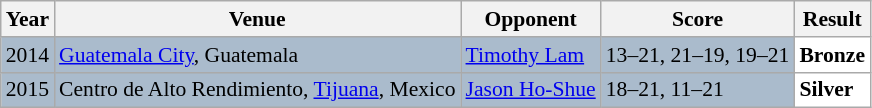<table class="sortable wikitable" style="font-size: 90%;">
<tr>
<th>Year</th>
<th>Venue</th>
<th>Opponent</th>
<th>Score</th>
<th>Result</th>
</tr>
<tr style="background:#AABBCC">
<td align="center">2014</td>
<td align="left"><a href='#'>Guatemala City</a>, Guatemala</td>
<td align="left"> <a href='#'>Timothy Lam</a></td>
<td align="left">13–21, 21–19, 19–21</td>
<td style="text-align:left; background:white"> <strong>Bronze</strong></td>
</tr>
<tr style="background:#AABBCC">
<td align="center">2015</td>
<td align="left">Centro de Alto Rendimiento, <a href='#'>Tijuana</a>, Mexico</td>
<td align="left"> <a href='#'>Jason Ho-Shue</a></td>
<td align="left">18–21, 11–21</td>
<td style="text-align:left; background:white"> <strong>Silver</strong></td>
</tr>
</table>
